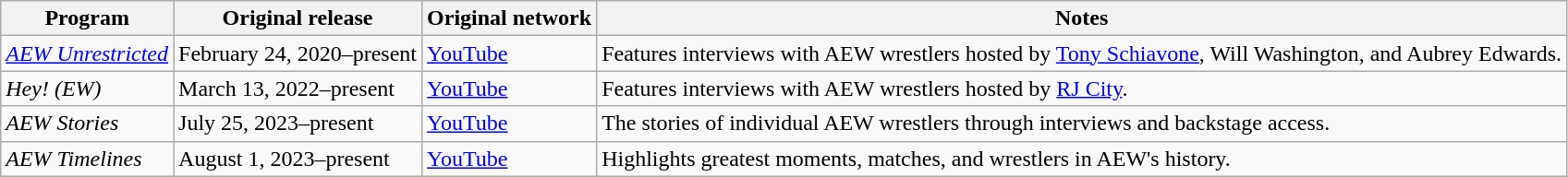<table class="wikitable">
<tr>
<th>Program</th>
<th>Original release</th>
<th>Original network</th>
<th>Notes</th>
</tr>
<tr>
<td><em><a href='#'>AEW Unrestricted</a></em></td>
<td>February 24, 2020–present</td>
<td><a href='#'>YouTube</a></td>
<td>Features interviews with AEW wrestlers hosted by <a href='#'>Tony Schiavone</a>, Will Washington, and Aubrey Edwards.</td>
</tr>
<tr>
<td><em>Hey! (EW)</em></td>
<td>March 13, 2022–present</td>
<td><a href='#'>YouTube</a></td>
<td>Features interviews with AEW wrestlers hosted by <a href='#'>RJ City</a>.</td>
</tr>
<tr>
<td><em>AEW Stories</em></td>
<td>July 25, 2023–present</td>
<td><a href='#'>YouTube</a></td>
<td>The stories of individual AEW wrestlers through interviews and backstage access.</td>
</tr>
<tr>
<td><em>AEW Timelines</em></td>
<td>August 1, 2023–present</td>
<td><a href='#'>YouTube</a></td>
<td>Highlights greatest moments, matches, and wrestlers in AEW's history.</td>
</tr>
</table>
